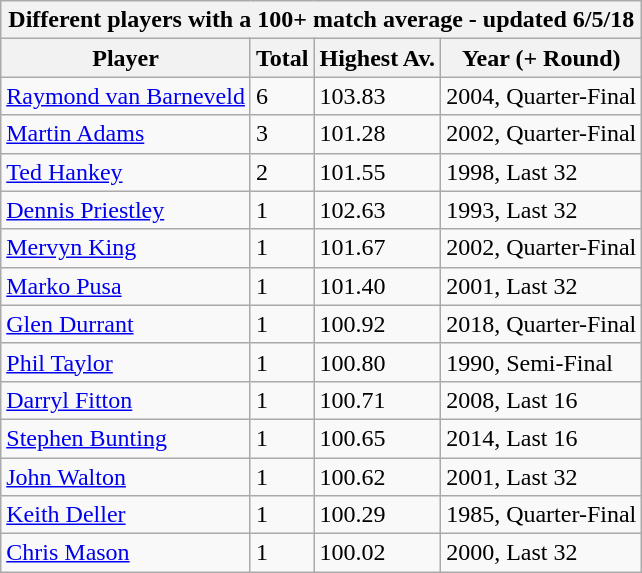<table class="wikitable sortable">
<tr>
<th colspan=4>Different players with a 100+ match average - updated 6/5/18</th>
</tr>
<tr>
<th>Player</th>
<th>Total</th>
<th>Highest Av.</th>
<th>Year (+ Round)</th>
</tr>
<tr>
<td> <a href='#'>Raymond van Barneveld</a></td>
<td>6</td>
<td>103.83</td>
<td>2004, Quarter-Final</td>
</tr>
<tr>
<td> <a href='#'>Martin Adams</a></td>
<td>3</td>
<td>101.28</td>
<td>2002, Quarter-Final</td>
</tr>
<tr>
<td> <a href='#'>Ted Hankey</a></td>
<td>2</td>
<td>101.55</td>
<td>1998, Last 32</td>
</tr>
<tr>
<td> <a href='#'>Dennis Priestley</a></td>
<td>1</td>
<td>102.63</td>
<td>1993, Last 32</td>
</tr>
<tr>
<td> <a href='#'>Mervyn King</a></td>
<td>1</td>
<td>101.67</td>
<td>2002, Quarter-Final</td>
</tr>
<tr>
<td> <a href='#'>Marko Pusa</a></td>
<td>1</td>
<td>101.40</td>
<td>2001, Last 32</td>
</tr>
<tr>
<td> <a href='#'>Glen Durrant</a></td>
<td>1</td>
<td>100.92</td>
<td>2018, Quarter-Final</td>
</tr>
<tr>
<td> <a href='#'>Phil Taylor</a></td>
<td>1</td>
<td>100.80</td>
<td>1990, Semi-Final</td>
</tr>
<tr>
<td> <a href='#'>Darryl Fitton</a></td>
<td>1</td>
<td>100.71</td>
<td>2008, Last 16</td>
</tr>
<tr>
<td> <a href='#'>Stephen Bunting</a></td>
<td>1</td>
<td>100.65</td>
<td>2014, Last 16</td>
</tr>
<tr>
<td> <a href='#'>John Walton</a></td>
<td>1</td>
<td>100.62</td>
<td>2001, Last 32</td>
</tr>
<tr>
<td> <a href='#'>Keith Deller</a></td>
<td>1</td>
<td>100.29</td>
<td>1985, Quarter-Final</td>
</tr>
<tr>
<td> <a href='#'>Chris Mason</a></td>
<td>1</td>
<td>100.02</td>
<td>2000, Last 32</td>
</tr>
</table>
